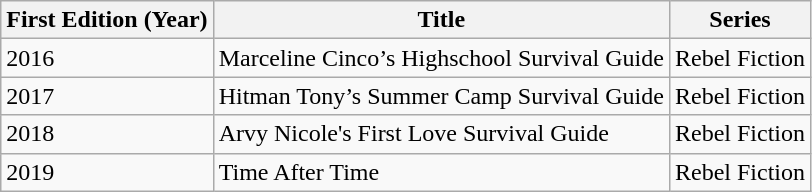<table class="wikitable sortable">
<tr>
<th>First Edition (Year)</th>
<th>Title</th>
<th>Series</th>
</tr>
<tr>
<td>2016</td>
<td>Marceline Cinco’s Highschool Survival Guide</td>
<td>Rebel Fiction</td>
</tr>
<tr>
<td>2017</td>
<td>Hitman Tony’s Summer Camp Survival Guide</td>
<td>Rebel Fiction</td>
</tr>
<tr>
<td>2018</td>
<td>Arvy Nicole's First Love Survival Guide</td>
<td>Rebel Fiction</td>
</tr>
<tr>
<td>2019</td>
<td>Time After Time</td>
<td>Rebel Fiction</td>
</tr>
</table>
